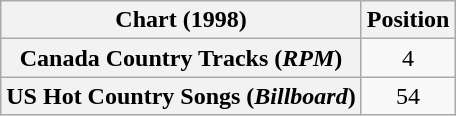<table class="wikitable plainrowheaders" style="text-align:center">
<tr>
<th scope="col">Chart (1998)</th>
<th scope="col">Position</th>
</tr>
<tr>
<th scope="row">Canada Country Tracks (<em>RPM</em>)</th>
<td>4</td>
</tr>
<tr>
<th scope="row">US Hot Country Songs (<em>Billboard</em>)</th>
<td>54</td>
</tr>
</table>
